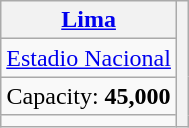<table class=wikitable style="text-align:center">
<tr>
<th><a href='#'>Lima</a></th>
<th rowspan=8></th>
</tr>
<tr>
<td><a href='#'>Estadio Nacional</a></td>
</tr>
<tr>
<td>Capacity: <strong>45,000</strong></td>
</tr>
<tr>
<td></td>
</tr>
</table>
